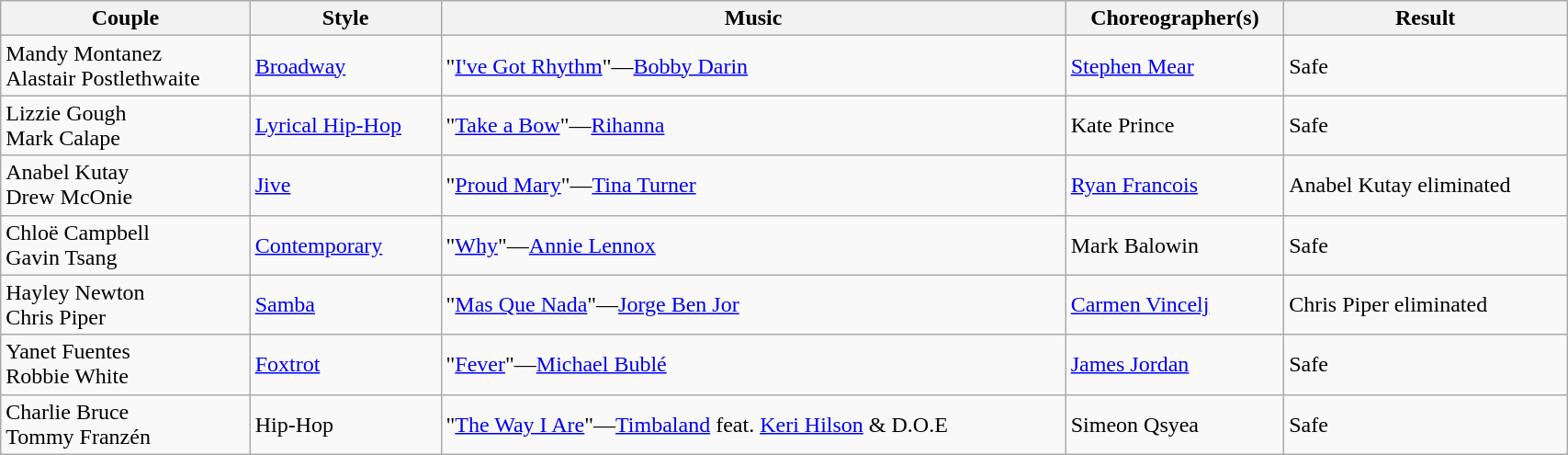<table class="wikitable" style="width:90%;">
<tr>
<th>Couple</th>
<th>Style</th>
<th>Music</th>
<th>Choreographer(s)</th>
<th>Result</th>
</tr>
<tr>
<td>Mandy Montanez<br>Alastair Postlethwaite</td>
<td><a href='#'>Broadway</a></td>
<td>"<a href='#'>I've Got Rhythm</a>"—<a href='#'>Bobby Darin</a></td>
<td><a href='#'>Stephen Mear</a></td>
<td>Safe</td>
</tr>
<tr>
<td>Lizzie Gough<br>Mark Calape</td>
<td><a href='#'>Lyrical Hip-Hop</a></td>
<td>"<a href='#'>Take a Bow</a>"—<a href='#'>Rihanna</a></td>
<td>Kate Prince</td>
<td>Safe</td>
</tr>
<tr>
<td>Anabel Kutay<br>Drew McOnie</td>
<td><a href='#'>Jive</a></td>
<td>"<a href='#'>Proud Mary</a>"—<a href='#'>Tina Turner</a></td>
<td><a href='#'>Ryan Francois</a></td>
<td>Anabel Kutay eliminated</td>
</tr>
<tr>
<td>Chloë Campbell<br>Gavin Tsang</td>
<td><a href='#'>Contemporary</a></td>
<td>"<a href='#'>Why</a>"—<a href='#'>Annie Lennox</a></td>
<td>Mark Balowin</td>
<td>Safe</td>
</tr>
<tr>
<td>Hayley Newton<br>Chris Piper</td>
<td><a href='#'>Samba</a></td>
<td>"<a href='#'>Mas Que Nada</a>"—<a href='#'>Jorge Ben Jor</a></td>
<td><a href='#'>Carmen Vincelj</a></td>
<td>Chris Piper eliminated</td>
</tr>
<tr>
<td>Yanet Fuentes<br>Robbie White</td>
<td><a href='#'>Foxtrot</a></td>
<td>"<a href='#'>Fever</a>"—<a href='#'>Michael Bublé</a></td>
<td><a href='#'>James Jordan</a></td>
<td>Safe</td>
</tr>
<tr>
<td>Charlie Bruce<br>Tommy Franzén</td>
<td>Hip-Hop</td>
<td>"<a href='#'>The Way I Are</a>"—<a href='#'>Timbaland</a> feat. <a href='#'>Keri Hilson</a> & D.O.E</td>
<td>Simeon Qsyea</td>
<td>Safe</td>
</tr>
</table>
